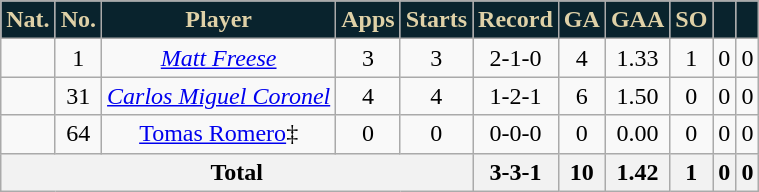<table class="wikitable plainrowheaders" style="text-align:center">
<tr>
<th style="background:#09232D; color:#DFD1A7;" text-align:center;">Nat.</th>
<th style="background:#09232D; color:#DFD1A7;" text-align:center;">No.</th>
<th style="background:#09232D; color:#DFD1A7;" text-align:center;">Player</th>
<th style="background:#09232D; color:#DFD1A7;" text-align:center;">Apps</th>
<th style="background:#09232D; color:#DFD1A7;" text-align:center;">Starts</th>
<th style="background:#09232D; color:#DFD1A7;" text-align:center;">Record</th>
<th style="background:#09232D; color:#DFD1A7;" text-align:center;">GA</th>
<th style="background:#09232D; color:#DFD1A7;" text-align:center;">GAA</th>
<th style="background:#09232D; color:#DFD1A7;" text-align:center;">SO</th>
<th style="background:#09232D; color:#DFD1A7;" text-align:center;"></th>
<th style="background:#09232D; color:#DFD1A7;" text-align:center;"></th>
</tr>
<tr>
<td></td>
<td>1</td>
<td><em><a href='#'>Matt Freese</a></em></td>
<td>3</td>
<td>3</td>
<td>2-1-0</td>
<td>4</td>
<td>1.33</td>
<td>1</td>
<td>0</td>
<td>0</td>
</tr>
<tr>
<td></td>
<td>31</td>
<td><em><a href='#'>Carlos Miguel Coronel</a></em></td>
<td>4</td>
<td>4</td>
<td>1-2-1</td>
<td>6</td>
<td>1.50</td>
<td>0</td>
<td>0</td>
<td>0</td>
</tr>
<tr>
<td></td>
<td>64</td>
<td><a href='#'>Tomas Romero</a>‡</td>
<td>0</td>
<td>0</td>
<td>0-0-0</td>
<td>0</td>
<td>0.00</td>
<td>0</td>
<td>0</td>
<td>0</td>
</tr>
<tr>
<th scope="row" colspan="5"><strong>Total</strong></th>
<th><strong>3-3-1</strong></th>
<th><strong>10</strong></th>
<th><strong>1.42</strong></th>
<th><strong>1</strong></th>
<th><strong>0</strong></th>
<th><strong>0</strong></th>
</tr>
</table>
